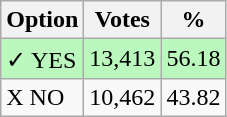<table class="wikitable">
<tr>
<th>Option</th>
<th>Votes</th>
<th>%</th>
</tr>
<tr>
<td style=background:#bbf8be>✓ YES</td>
<td style=background:#bbf8be>13,413</td>
<td style=background:#bbf8be>56.18</td>
</tr>
<tr>
<td>X NO</td>
<td>10,462</td>
<td>43.82</td>
</tr>
</table>
